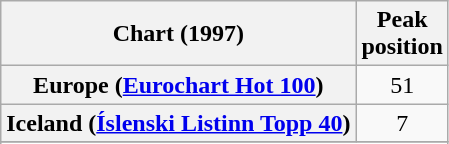<table class="wikitable sortable plainrowheaders" style="text-align:center">
<tr>
<th>Chart (1997)</th>
<th>Peak<br>position</th>
</tr>
<tr>
<th scope="row">Europe (<a href='#'>Eurochart Hot 100</a>)</th>
<td>51</td>
</tr>
<tr>
<th scope="row">Iceland (<a href='#'>Íslenski Listinn Topp 40</a>)</th>
<td>7</td>
</tr>
<tr>
</tr>
<tr>
</tr>
</table>
